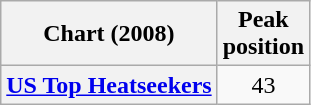<table class="wikitable plainrowheaders">
<tr>
<th>Chart (2008)</th>
<th>Peak<br>position</th>
</tr>
<tr>
<th scope="row"><a href='#'>US Top Heatseekers</a></th>
<td style="text-align:center;">43</td>
</tr>
</table>
